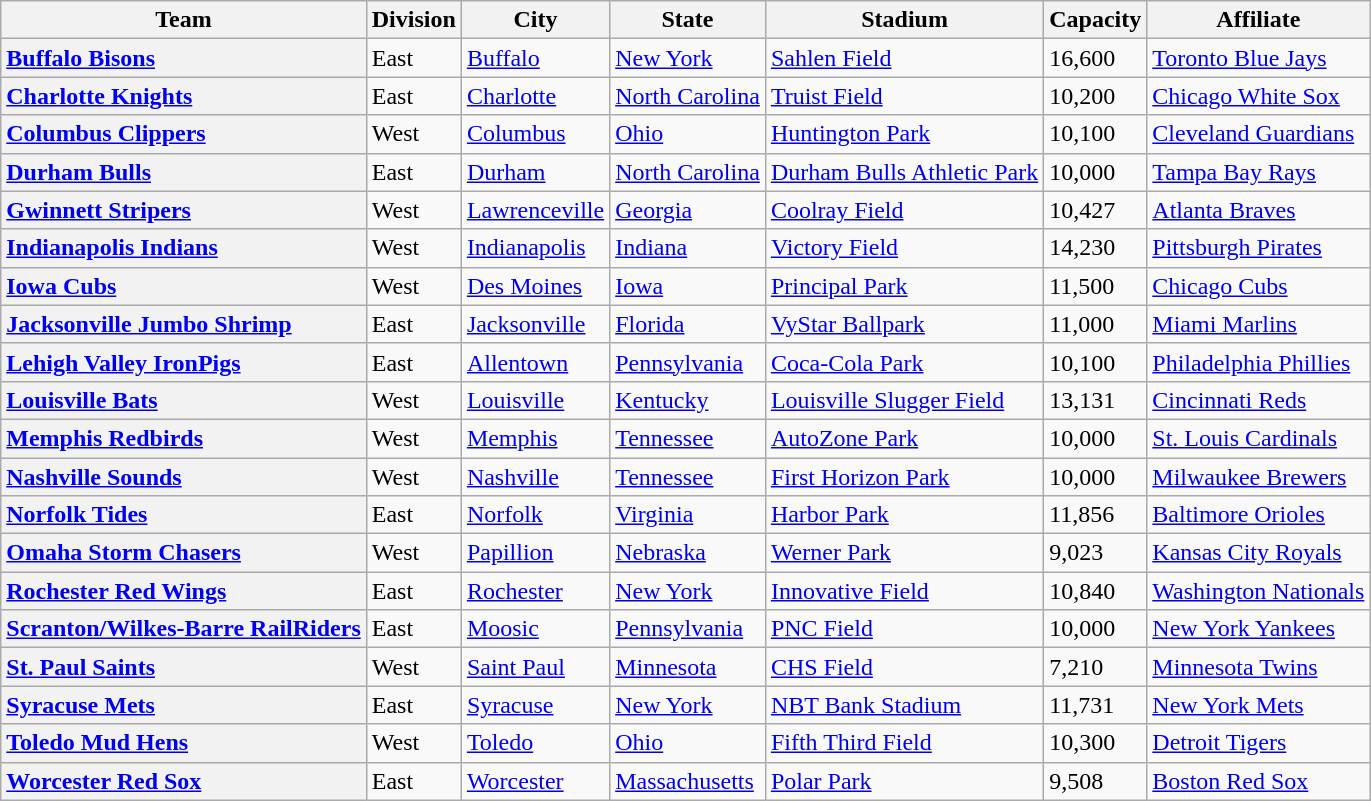<table class="wikitable sortable">
<tr>
<th scope="col">Team</th>
<th scope="col">Division</th>
<th scope="col">City</th>
<th scope="col">State</th>
<th scope="col">Stadium</th>
<th scope="col">Capacity</th>
<th scope="col">Affiliate</th>
</tr>
<tr>
<th scope="row" style="text-align:left"><a href='#'>Buffalo Bisons</a></th>
<td>East</td>
<td><a href='#'>Buffalo</a></td>
<td><a href='#'>New York</a></td>
<td><a href='#'>Sahlen Field</a></td>
<td>16,600</td>
<td><a href='#'>Toronto Blue Jays</a></td>
</tr>
<tr>
<th scope="row" style="text-align:left"><a href='#'>Charlotte Knights</a></th>
<td>East</td>
<td><a href='#'>Charlotte</a></td>
<td><a href='#'>North Carolina</a></td>
<td><a href='#'>Truist Field</a></td>
<td>10,200</td>
<td><a href='#'>Chicago White Sox</a></td>
</tr>
<tr>
<th scope="row" style="text-align:left"><a href='#'>Columbus Clippers</a></th>
<td>West</td>
<td><a href='#'>Columbus</a></td>
<td><a href='#'>Ohio</a></td>
<td><a href='#'>Huntington Park</a></td>
<td>10,100</td>
<td><a href='#'>Cleveland Guardians</a></td>
</tr>
<tr>
<th scope="row" style="text-align:left"><a href='#'>Durham Bulls</a></th>
<td>East</td>
<td><a href='#'>Durham</a></td>
<td><a href='#'>North Carolina</a></td>
<td><a href='#'>Durham Bulls Athletic Park</a></td>
<td>10,000</td>
<td><a href='#'>Tampa Bay Rays</a></td>
</tr>
<tr>
<th scope="row" style="text-align:left"><a href='#'>Gwinnett Stripers</a></th>
<td>West</td>
<td><a href='#'>Lawrenceville</a></td>
<td><a href='#'>Georgia</a></td>
<td><a href='#'>Coolray Field</a></td>
<td>10,427</td>
<td><a href='#'>Atlanta Braves</a></td>
</tr>
<tr>
<th scope="row" style="text-align:left"><a href='#'>Indianapolis Indians</a></th>
<td>West</td>
<td><a href='#'>Indianapolis</a></td>
<td><a href='#'>Indiana</a></td>
<td><a href='#'>Victory Field</a></td>
<td>14,230</td>
<td><a href='#'>Pittsburgh Pirates</a></td>
</tr>
<tr>
<th scope="row" style="text-align:left"><a href='#'>Iowa Cubs</a></th>
<td>West</td>
<td><a href='#'>Des Moines</a></td>
<td><a href='#'>Iowa</a></td>
<td><a href='#'>Principal Park</a></td>
<td>11,500</td>
<td><a href='#'>Chicago Cubs</a></td>
</tr>
<tr>
<th scope="row" style="text-align:left"><a href='#'>Jacksonville Jumbo Shrimp</a></th>
<td>East</td>
<td><a href='#'>Jacksonville</a></td>
<td><a href='#'>Florida</a></td>
<td><a href='#'>VyStar Ballpark</a></td>
<td>11,000</td>
<td><a href='#'>Miami Marlins</a></td>
</tr>
<tr>
<th scope="row" style="text-align:left"><a href='#'>Lehigh Valley IronPigs</a></th>
<td>East</td>
<td><a href='#'>Allentown</a></td>
<td><a href='#'>Pennsylvania</a></td>
<td><a href='#'>Coca-Cola Park</a></td>
<td>10,100</td>
<td><a href='#'>Philadelphia Phillies</a></td>
</tr>
<tr>
<th scope="row" style="text-align:left"><a href='#'>Louisville Bats</a></th>
<td>West</td>
<td><a href='#'>Louisville</a></td>
<td><a href='#'>Kentucky</a></td>
<td><a href='#'>Louisville Slugger Field</a></td>
<td>13,131</td>
<td><a href='#'>Cincinnati Reds</a></td>
</tr>
<tr>
<th scope="row" style="text-align:left"><a href='#'>Memphis Redbirds</a></th>
<td>West</td>
<td><a href='#'>Memphis</a></td>
<td><a href='#'>Tennessee</a></td>
<td><a href='#'>AutoZone Park</a></td>
<td>10,000</td>
<td><a href='#'>St. Louis Cardinals</a></td>
</tr>
<tr>
<th scope="row" style="text-align:left"><a href='#'>Nashville Sounds</a></th>
<td>West</td>
<td><a href='#'>Nashville</a></td>
<td><a href='#'>Tennessee</a></td>
<td><a href='#'>First Horizon Park</a></td>
<td>10,000</td>
<td><a href='#'>Milwaukee Brewers</a></td>
</tr>
<tr>
<th scope="row" style="text-align:left"><a href='#'>Norfolk Tides</a></th>
<td>East</td>
<td><a href='#'>Norfolk</a></td>
<td><a href='#'>Virginia</a></td>
<td><a href='#'>Harbor Park</a></td>
<td>11,856</td>
<td><a href='#'>Baltimore Orioles</a></td>
</tr>
<tr>
<th scope="row" style="text-align:left"><a href='#'>Omaha Storm Chasers</a></th>
<td>West</td>
<td><a href='#'>Papillion</a></td>
<td><a href='#'>Nebraska</a></td>
<td><a href='#'>Werner Park</a></td>
<td>9,023</td>
<td><a href='#'>Kansas City Royals</a></td>
</tr>
<tr>
<th scope="row" style="text-align:left"><a href='#'>Rochester Red Wings</a></th>
<td>East</td>
<td><a href='#'>Rochester</a></td>
<td><a href='#'>New York</a></td>
<td><a href='#'>Innovative Field</a></td>
<td>10,840</td>
<td><a href='#'>Washington Nationals</a></td>
</tr>
<tr>
<th scope="row" style="text-align:left"><a href='#'>Scranton/Wilkes-Barre RailRiders</a></th>
<td>East</td>
<td><a href='#'>Moosic</a></td>
<td><a href='#'>Pennsylvania</a></td>
<td><a href='#'>PNC Field</a></td>
<td>10,000</td>
<td><a href='#'>New York Yankees</a></td>
</tr>
<tr>
<th scope="row" style="text-align:left"><a href='#'>St. Paul Saints</a></th>
<td>West</td>
<td><a href='#'>Saint Paul</a></td>
<td><a href='#'>Minnesota</a></td>
<td><a href='#'>CHS Field</a></td>
<td>7,210</td>
<td><a href='#'>Minnesota Twins</a></td>
</tr>
<tr>
<th scope="row" style="text-align:left"><a href='#'>Syracuse Mets</a></th>
<td>East</td>
<td><a href='#'>Syracuse</a></td>
<td><a href='#'>New York</a></td>
<td><a href='#'>NBT Bank Stadium</a></td>
<td>11,731</td>
<td><a href='#'>New York Mets</a></td>
</tr>
<tr>
<th scope="row" style="text-align:left"><a href='#'>Toledo Mud Hens</a></th>
<td>West</td>
<td><a href='#'>Toledo</a></td>
<td><a href='#'>Ohio</a></td>
<td><a href='#'>Fifth Third Field</a></td>
<td>10,300</td>
<td><a href='#'>Detroit Tigers</a></td>
</tr>
<tr>
<th scope="row" style="text-align:left"><a href='#'>Worcester Red Sox</a></th>
<td>East</td>
<td><a href='#'>Worcester</a></td>
<td><a href='#'>Massachusetts</a></td>
<td><a href='#'>Polar Park</a></td>
<td>9,508</td>
<td><a href='#'>Boston Red Sox</a></td>
</tr>
</table>
